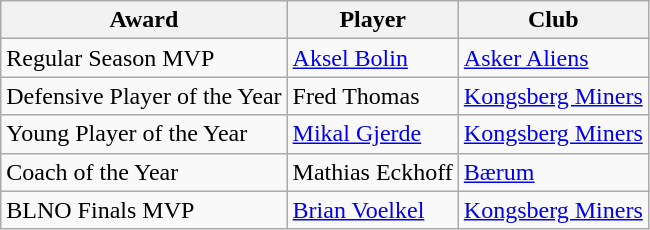<table class="wikitable">
<tr>
<th>Award</th>
<th>Player</th>
<th>Club</th>
</tr>
<tr>
<td>Regular Season MVP</td>
<td><a href='#'>Aksel Bolin</a></td>
<td><a href='#'>Asker Aliens</a></td>
</tr>
<tr>
<td>Defensive Player of the Year</td>
<td>Fred Thomas</td>
<td><a href='#'>Kongsberg Miners</a></td>
</tr>
<tr>
<td>Young Player of the Year</td>
<td><a href='#'>Mikal Gjerde</a></td>
<td><a href='#'>Kongsberg Miners</a></td>
</tr>
<tr>
<td>Coach of the Year</td>
<td>Mathias Eckhoff</td>
<td><a href='#'>Bærum</a></td>
</tr>
<tr>
<td>BLNO Finals MVP</td>
<td><a href='#'>Brian Voelkel</a></td>
<td><a href='#'>Kongsberg Miners</a></td>
</tr>
</table>
